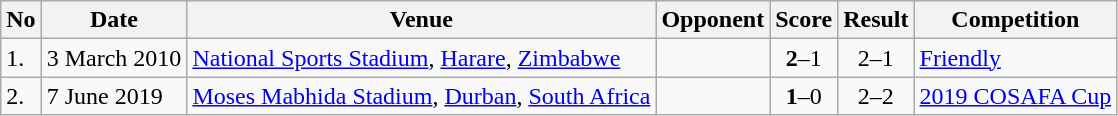<table class="wikitable" style="font-size:100%;">
<tr>
<th>No</th>
<th>Date</th>
<th>Venue</th>
<th>Opponent</th>
<th>Score</th>
<th>Result</th>
<th>Competition</th>
</tr>
<tr>
<td>1.</td>
<td>3 March 2010</td>
<td><a href='#'>National Sports Stadium</a>, <a href='#'>Harare</a>, <a href='#'>Zimbabwe</a></td>
<td></td>
<td align=center><strong>2</strong>–1</td>
<td align=center>2–1</td>
<td><a href='#'>Friendly</a></td>
</tr>
<tr>
<td>2.</td>
<td>7 June 2019</td>
<td><a href='#'>Moses Mabhida Stadium</a>, <a href='#'>Durban</a>, <a href='#'>South Africa</a></td>
<td></td>
<td align=center><strong>1</strong>–0</td>
<td align=center>2–2 </td>
<td><a href='#'>2019 COSAFA Cup</a></td>
</tr>
</table>
